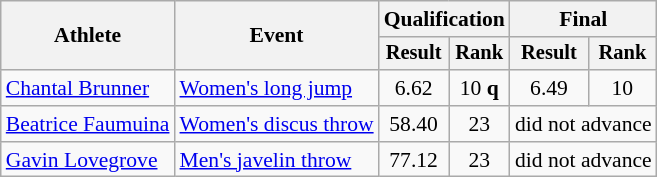<table class=wikitable style="font-size:90%">
<tr>
<th rowspan="2">Athlete</th>
<th rowspan="2">Event</th>
<th colspan="2">Qualification</th>
<th colspan="2">Final</th>
</tr>
<tr style="font-size:95%">
<th>Result</th>
<th>Rank</th>
<th>Result</th>
<th>Rank</th>
</tr>
<tr align=center>
<td align=left><a href='#'>Chantal Brunner</a></td>
<td align=left><a href='#'>Women's long jump</a></td>
<td>6.62</td>
<td>10 <strong>q</strong></td>
<td>6.49</td>
<td>10</td>
</tr>
<tr align=center>
<td align=left><a href='#'>Beatrice Faumuina</a></td>
<td align=left><a href='#'>Women's discus throw</a></td>
<td>58.40</td>
<td>23</td>
<td colspan=2>did not advance</td>
</tr>
<tr align=center>
<td align=left><a href='#'>Gavin Lovegrove</a></td>
<td align=left><a href='#'>Men's javelin throw</a></td>
<td>77.12</td>
<td>23</td>
<td colspan=2>did not advance</td>
</tr>
</table>
